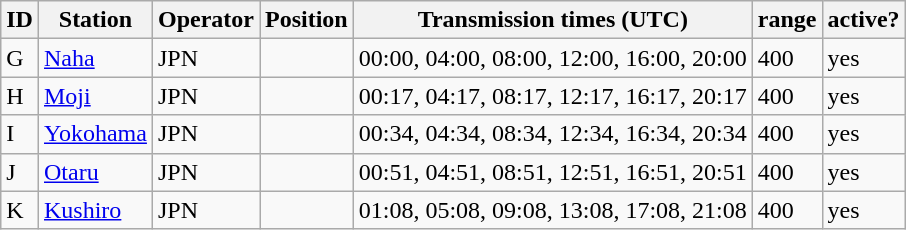<table class="wikitable sortable">
<tr class="hintergrundfarbe5">
<th>ID</th>
<th>Station</th>
<th>Operator</th>
<th>Position</th>
<th class="unsortable">Transmission times (UTC)</th>
<th>range</th>
<th>active?</th>
</tr>
<tr>
<td>G</td>
<td><a href='#'>Naha</a></td>
<td>JPN</td>
<td></td>
<td>00:00, 04:00, 08:00, 12:00, 16:00, 20:00</td>
<td>400</td>
<td>yes</td>
</tr>
<tr>
<td>H</td>
<td><a href='#'>Moji</a></td>
<td>JPN</td>
<td></td>
<td>00:17, 04:17, 08:17, 12:17, 16:17, 20:17</td>
<td>400</td>
<td>yes</td>
</tr>
<tr>
<td>I</td>
<td><a href='#'>Yokohama</a></td>
<td>JPN</td>
<td></td>
<td>00:34, 04:34, 08:34, 12:34, 16:34, 20:34</td>
<td>400</td>
<td>yes</td>
</tr>
<tr>
<td>J</td>
<td><a href='#'>Otaru</a></td>
<td>JPN</td>
<td></td>
<td>00:51, 04:51, 08:51, 12:51, 16:51, 20:51</td>
<td>400</td>
<td>yes</td>
</tr>
<tr>
<td>K</td>
<td><a href='#'>Kushiro</a></td>
<td>JPN</td>
<td></td>
<td>01:08, 05:08, 09:08, 13:08, 17:08, 21:08</td>
<td>400</td>
<td>yes</td>
</tr>
</table>
